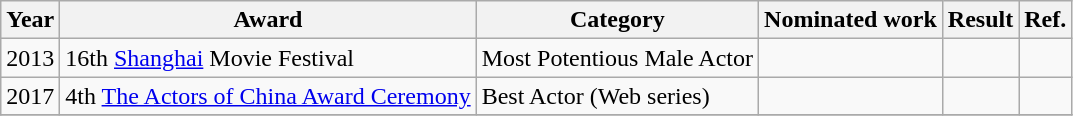<table class="wikitable">
<tr>
<th>Year</th>
<th>Award</th>
<th>Category</th>
<th>Nominated work</th>
<th>Result</th>
<th>Ref.</th>
</tr>
<tr>
<td>2013</td>
<td>16th <a href='#'>Shanghai</a> Movie Festival</td>
<td>Most Potentious Male Actor</td>
<td></td>
<td></td>
<td></td>
</tr>
<tr>
<td>2017</td>
<td>4th <a href='#'>The Actors of China Award Ceremony</a></td>
<td>Best Actor (Web series)</td>
<td></td>
<td></td>
<td></td>
</tr>
<tr>
</tr>
</table>
